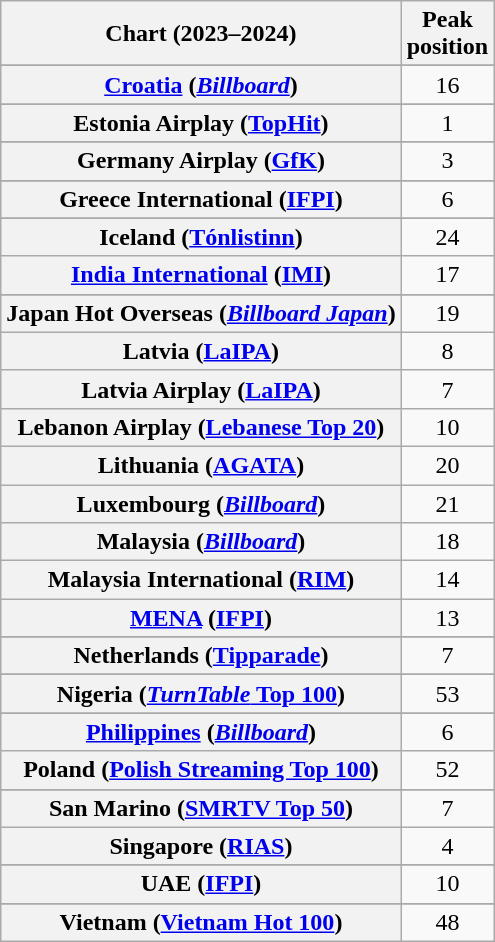<table class="wikitable sortable plainrowheaders" style="text-align:center">
<tr>
<th scope="col">Chart (2023–2024)</th>
<th scope="col">Peak<br>position</th>
</tr>
<tr>
</tr>
<tr>
</tr>
<tr>
</tr>
<tr>
</tr>
<tr>
</tr>
<tr>
</tr>
<tr>
</tr>
<tr>
<th scope="row"><a href='#'>Croatia</a> (<em><a href='#'>Billboard</a></em>)</th>
<td>16</td>
</tr>
<tr>
</tr>
<tr>
</tr>
<tr>
<th scope="row">Estonia Airplay (<a href='#'>TopHit</a>)</th>
<td>1</td>
</tr>
<tr>
</tr>
<tr>
</tr>
<tr>
</tr>
<tr>
<th scope="row">Germany Airplay (<a href='#'>GfK</a>)</th>
<td>3</td>
</tr>
<tr>
</tr>
<tr>
<th scope="row">Greece International (<a href='#'>IFPI</a>)</th>
<td>6</td>
</tr>
<tr>
</tr>
<tr>
<th scope="row">Iceland (<a href='#'>Tónlistinn</a>)</th>
<td>24</td>
</tr>
<tr>
<th scope="row"><a href='#'>India International</a> (<a href='#'>IMI</a>)</th>
<td>17</td>
</tr>
<tr>
</tr>
<tr>
</tr>
<tr>
<th scope="row">Japan Hot Overseas (<em><a href='#'>Billboard Japan</a></em>)</th>
<td>19</td>
</tr>
<tr>
<th scope="row">Latvia (<a href='#'>LaIPA</a>)</th>
<td>8</td>
</tr>
<tr>
<th scope="row">Latvia Airplay (<a href='#'>LaIPA</a>)</th>
<td>7</td>
</tr>
<tr>
<th scope="row">Lebanon Airplay (<a href='#'>Lebanese Top 20</a>)</th>
<td>10</td>
</tr>
<tr>
<th scope="row">Lithuania (<a href='#'>AGATA</a>)</th>
<td>20</td>
</tr>
<tr>
<th scope="row">Luxembourg (<em><a href='#'>Billboard</a></em>)</th>
<td>21</td>
</tr>
<tr>
<th scope="row">Malaysia (<em><a href='#'>Billboard</a></em>)</th>
<td>18</td>
</tr>
<tr>
<th scope="row">Malaysia International (<a href='#'>RIM</a>)</th>
<td>14</td>
</tr>
<tr>
<th scope="row"><a href='#'>MENA</a> (<a href='#'>IFPI</a>)</th>
<td>13</td>
</tr>
<tr>
</tr>
<tr>
<th scope="row">Netherlands (<a href='#'>Tipparade</a>)</th>
<td>7</td>
</tr>
<tr>
</tr>
<tr>
<th scope="row">Nigeria (<a href='#'><em>TurnTable</em> Top 100</a>)</th>
<td>53</td>
</tr>
<tr>
</tr>
<tr>
<th scope="row"><a href='#'>Philippines</a> (<em><a href='#'>Billboard</a></em>)</th>
<td>6</td>
</tr>
<tr>
<th scope="row">Poland (<a href='#'>Polish Streaming Top 100</a>)</th>
<td>52</td>
</tr>
<tr>
</tr>
<tr>
<th scope="row">San Marino (<a href='#'>SMRTV Top 50</a>)</th>
<td>7</td>
</tr>
<tr>
<th scope="row">Singapore (<a href='#'>RIAS</a>)</th>
<td>4</td>
</tr>
<tr>
</tr>
<tr>
</tr>
<tr>
</tr>
<tr>
</tr>
<tr>
</tr>
<tr>
<th scope="row">UAE (<a href='#'>IFPI</a>)</th>
<td>10</td>
</tr>
<tr>
</tr>
<tr>
</tr>
<tr>
</tr>
<tr>
</tr>
<tr>
</tr>
<tr>
</tr>
<tr>
<th scope="row">Vietnam (<a href='#'>Vietnam Hot 100</a>)</th>
<td>48</td>
</tr>
</table>
